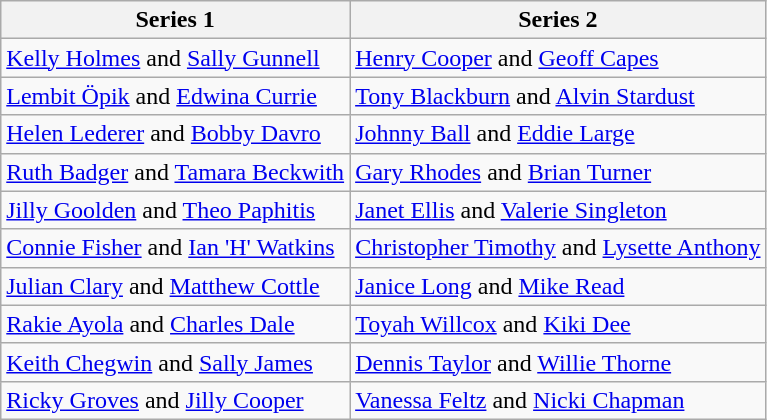<table class="wikitable">
<tr>
<th>Series 1</th>
<th>Series 2</th>
</tr>
<tr>
<td><a href='#'>Kelly Holmes</a> and <a href='#'>Sally Gunnell</a></td>
<td><a href='#'>Henry Cooper</a> and <a href='#'>Geoff Capes</a></td>
</tr>
<tr>
<td><a href='#'>Lembit Öpik</a> and <a href='#'>Edwina Currie</a></td>
<td><a href='#'>Tony Blackburn</a> and <a href='#'>Alvin Stardust</a></td>
</tr>
<tr>
<td><a href='#'>Helen Lederer</a> and <a href='#'>Bobby Davro</a></td>
<td><a href='#'>Johnny Ball</a> and <a href='#'>Eddie Large</a></td>
</tr>
<tr>
<td><a href='#'>Ruth Badger</a> and <a href='#'>Tamara Beckwith</a></td>
<td><a href='#'>Gary Rhodes</a> and <a href='#'>Brian Turner</a></td>
</tr>
<tr>
<td><a href='#'>Jilly Goolden</a> and <a href='#'>Theo Paphitis</a></td>
<td><a href='#'>Janet Ellis</a> and <a href='#'>Valerie Singleton</a></td>
</tr>
<tr>
<td><a href='#'>Connie Fisher</a> and <a href='#'>Ian 'H' Watkins</a></td>
<td><a href='#'>Christopher Timothy</a> and <a href='#'>Lysette Anthony</a></td>
</tr>
<tr>
<td><a href='#'>Julian Clary</a> and <a href='#'>Matthew Cottle</a></td>
<td><a href='#'>Janice Long</a> and <a href='#'>Mike Read</a></td>
</tr>
<tr>
<td><a href='#'>Rakie Ayola</a> and <a href='#'>Charles Dale</a></td>
<td><a href='#'>Toyah Willcox</a> and <a href='#'>Kiki Dee</a></td>
</tr>
<tr>
<td><a href='#'>Keith Chegwin</a> and <a href='#'>Sally James</a></td>
<td><a href='#'>Dennis Taylor</a> and <a href='#'>Willie Thorne</a></td>
</tr>
<tr>
<td><a href='#'>Ricky Groves</a> and <a href='#'>Jilly Cooper</a></td>
<td><a href='#'>Vanessa Feltz</a> and <a href='#'>Nicki Chapman</a></td>
</tr>
</table>
